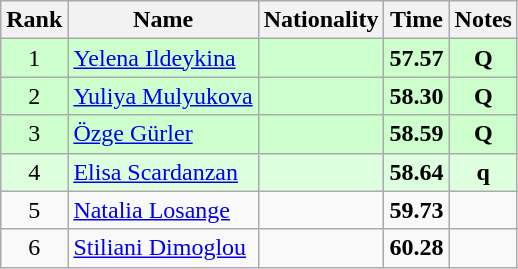<table class="wikitable sortable" style="text-align:center">
<tr>
<th>Rank</th>
<th>Name</th>
<th>Nationality</th>
<th>Time</th>
<th>Notes</th>
</tr>
<tr bgcolor=ccffcc>
<td>1</td>
<td align=left><a href='#'>Yelena Ildeykina</a></td>
<td align=left></td>
<td><strong>57.57</strong></td>
<td><strong>Q</strong></td>
</tr>
<tr bgcolor=ccffcc>
<td>2</td>
<td align=left><a href='#'>Yuliya Mulyukova</a></td>
<td align=left></td>
<td><strong>58.30</strong></td>
<td><strong>Q</strong></td>
</tr>
<tr bgcolor=ccffcc>
<td>3</td>
<td align=left><a href='#'>Özge Gürler</a></td>
<td align=left></td>
<td><strong>58.59</strong></td>
<td><strong>Q</strong></td>
</tr>
<tr bgcolor=ddffdd>
<td>4</td>
<td align=left><a href='#'>Elisa Scardanzan</a></td>
<td align=left></td>
<td><strong>58.64</strong></td>
<td><strong>q</strong></td>
</tr>
<tr>
<td>5</td>
<td align=left><a href='#'>Natalia Losange</a></td>
<td align=left></td>
<td><strong>59.73</strong></td>
<td></td>
</tr>
<tr>
<td>6</td>
<td align=left><a href='#'>Stiliani Dimoglou</a></td>
<td align=left></td>
<td><strong>60.28</strong></td>
<td></td>
</tr>
</table>
